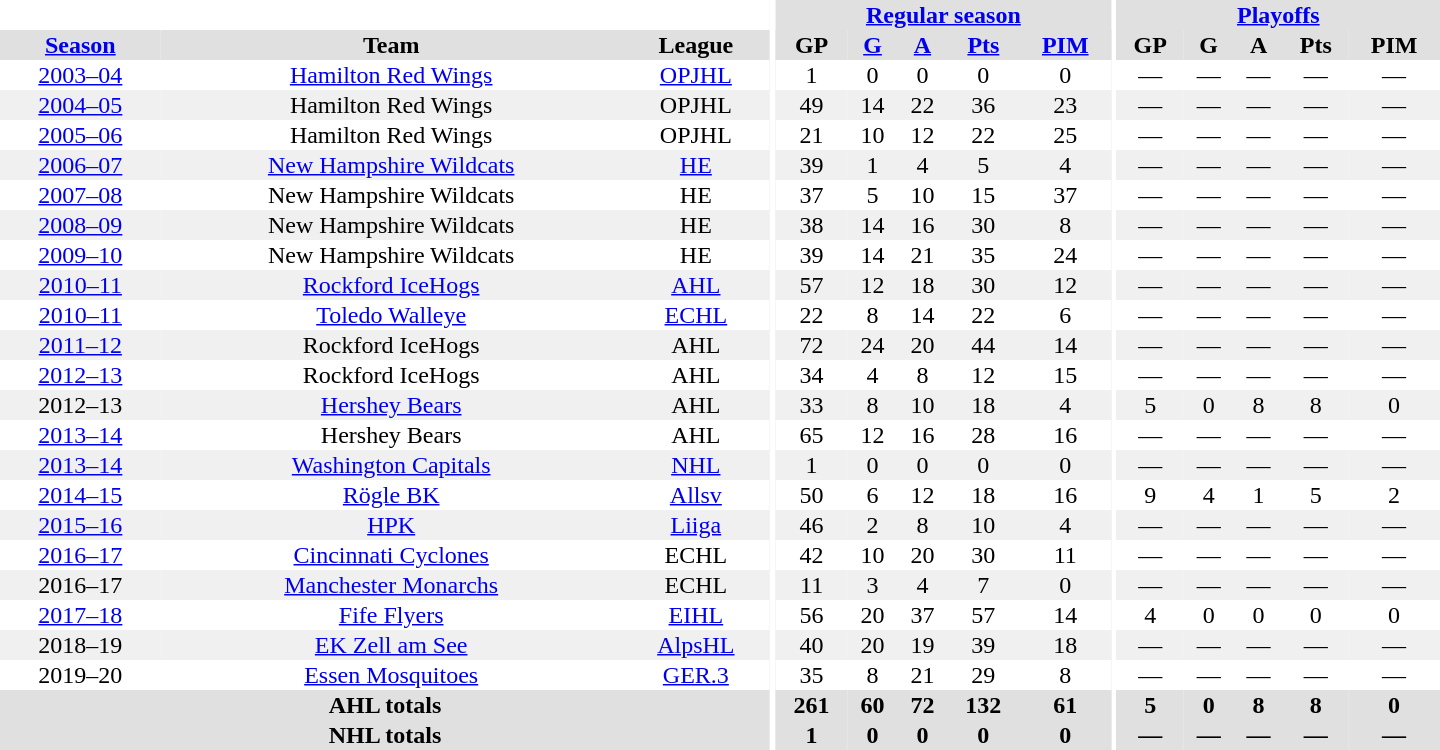<table border="0" cellpadding="1" cellspacing="0" style="text-align:center; width:60em">
<tr bgcolor="#e0e0e0">
<th colspan="3" bgcolor="#ffffff"></th>
<th rowspan="99" bgcolor="#ffffff"></th>
<th colspan="5"><a href='#'>Regular season</a></th>
<th rowspan="99" bgcolor="#ffffff"></th>
<th colspan="5"><a href='#'>Playoffs</a></th>
</tr>
<tr bgcolor="#e0e0e0">
<th><a href='#'>Season</a></th>
<th>Team</th>
<th>League</th>
<th>GP</th>
<th><a href='#'>G</a></th>
<th><a href='#'>A</a></th>
<th><a href='#'>Pts</a></th>
<th><a href='#'>PIM</a></th>
<th>GP</th>
<th>G</th>
<th>A</th>
<th>Pts</th>
<th>PIM</th>
</tr>
<tr>
<td><a href='#'>2003–04</a></td>
<td><a href='#'>Hamilton Red Wings</a></td>
<td><a href='#'>OPJHL</a></td>
<td>1</td>
<td>0</td>
<td>0</td>
<td>0</td>
<td>0</td>
<td>—</td>
<td>—</td>
<td>—</td>
<td>—</td>
<td>—</td>
</tr>
<tr bgcolor="#f0f0f0">
<td><a href='#'>2004–05</a></td>
<td>Hamilton Red Wings</td>
<td>OPJHL</td>
<td>49</td>
<td>14</td>
<td>22</td>
<td>36</td>
<td>23</td>
<td>—</td>
<td>—</td>
<td>—</td>
<td>—</td>
<td>—</td>
</tr>
<tr>
<td><a href='#'>2005–06</a></td>
<td>Hamilton Red Wings</td>
<td>OPJHL</td>
<td>21</td>
<td>10</td>
<td>12</td>
<td>22</td>
<td>25</td>
<td>—</td>
<td>—</td>
<td>—</td>
<td>—</td>
<td>—</td>
</tr>
<tr bgcolor="#f0f0f0">
<td><a href='#'>2006–07</a></td>
<td><a href='#'>New Hampshire Wildcats</a></td>
<td><a href='#'>HE</a></td>
<td>39</td>
<td>1</td>
<td>4</td>
<td>5</td>
<td>4</td>
<td>—</td>
<td>—</td>
<td>—</td>
<td>—</td>
<td>—</td>
</tr>
<tr>
<td><a href='#'>2007–08</a></td>
<td>New Hampshire Wildcats</td>
<td>HE</td>
<td>37</td>
<td>5</td>
<td>10</td>
<td>15</td>
<td>37</td>
<td>—</td>
<td>—</td>
<td>—</td>
<td>—</td>
<td>—</td>
</tr>
<tr bgcolor="#f0f0f0">
<td><a href='#'>2008–09</a></td>
<td>New Hampshire Wildcats</td>
<td>HE</td>
<td>38</td>
<td>14</td>
<td>16</td>
<td>30</td>
<td>8</td>
<td>—</td>
<td>—</td>
<td>—</td>
<td>—</td>
<td>—</td>
</tr>
<tr>
<td><a href='#'>2009–10</a></td>
<td>New Hampshire Wildcats</td>
<td>HE</td>
<td>39</td>
<td>14</td>
<td>21</td>
<td>35</td>
<td>24</td>
<td>—</td>
<td>—</td>
<td>—</td>
<td>—</td>
<td>—</td>
</tr>
<tr bgcolor="#f0f0f0">
<td><a href='#'>2010–11</a></td>
<td><a href='#'>Rockford IceHogs</a></td>
<td><a href='#'>AHL</a></td>
<td>57</td>
<td>12</td>
<td>18</td>
<td>30</td>
<td>12</td>
<td>—</td>
<td>—</td>
<td>—</td>
<td>—</td>
<td>—</td>
</tr>
<tr>
<td><a href='#'>2010–11</a></td>
<td><a href='#'>Toledo Walleye</a></td>
<td><a href='#'>ECHL</a></td>
<td>22</td>
<td>8</td>
<td>14</td>
<td>22</td>
<td>6</td>
<td>—</td>
<td>—</td>
<td>—</td>
<td>—</td>
<td>—</td>
</tr>
<tr bgcolor="#f0f0f0">
<td><a href='#'>2011–12</a></td>
<td>Rockford IceHogs</td>
<td>AHL</td>
<td>72</td>
<td>24</td>
<td>20</td>
<td>44</td>
<td>14</td>
<td>—</td>
<td>—</td>
<td>—</td>
<td>—</td>
<td>—</td>
</tr>
<tr>
<td><a href='#'>2012–13</a></td>
<td>Rockford IceHogs</td>
<td>AHL</td>
<td>34</td>
<td>4</td>
<td>8</td>
<td>12</td>
<td>15</td>
<td>—</td>
<td>—</td>
<td>—</td>
<td>—</td>
<td>—</td>
</tr>
<tr bgcolor="#f0f0f0">
<td>2012–13</td>
<td><a href='#'>Hershey Bears</a></td>
<td>AHL</td>
<td>33</td>
<td>8</td>
<td>10</td>
<td>18</td>
<td>4</td>
<td>5</td>
<td>0</td>
<td>8</td>
<td>8</td>
<td>0</td>
</tr>
<tr>
<td><a href='#'>2013–14</a></td>
<td>Hershey Bears</td>
<td>AHL</td>
<td>65</td>
<td>12</td>
<td>16</td>
<td>28</td>
<td>16</td>
<td>—</td>
<td>—</td>
<td>—</td>
<td>—</td>
<td>—</td>
</tr>
<tr bgcolor="#f0f0f0">
<td><a href='#'>2013–14</a></td>
<td><a href='#'>Washington Capitals</a></td>
<td><a href='#'>NHL</a></td>
<td>1</td>
<td>0</td>
<td>0</td>
<td>0</td>
<td>0</td>
<td>—</td>
<td>—</td>
<td>—</td>
<td>—</td>
<td>—</td>
</tr>
<tr>
<td><a href='#'>2014–15</a></td>
<td><a href='#'>Rögle BK</a></td>
<td><a href='#'>Allsv</a></td>
<td>50</td>
<td>6</td>
<td>12</td>
<td>18</td>
<td>16</td>
<td>9</td>
<td>4</td>
<td>1</td>
<td>5</td>
<td>2</td>
</tr>
<tr bgcolor="#f0f0f0">
<td><a href='#'>2015–16</a></td>
<td><a href='#'>HPK</a></td>
<td><a href='#'>Liiga</a></td>
<td>46</td>
<td>2</td>
<td>8</td>
<td>10</td>
<td>4</td>
<td>—</td>
<td>—</td>
<td>—</td>
<td>—</td>
<td>—</td>
</tr>
<tr>
<td><a href='#'>2016–17</a></td>
<td><a href='#'>Cincinnati Cyclones</a></td>
<td>ECHL</td>
<td>42</td>
<td>10</td>
<td>20</td>
<td>30</td>
<td>11</td>
<td>—</td>
<td>—</td>
<td>—</td>
<td>—</td>
<td>—</td>
</tr>
<tr bgcolor="#f0f0f0">
<td>2016–17</td>
<td><a href='#'>Manchester Monarchs</a></td>
<td>ECHL</td>
<td>11</td>
<td>3</td>
<td>4</td>
<td>7</td>
<td>0</td>
<td>—</td>
<td>—</td>
<td>—</td>
<td>—</td>
<td>—</td>
</tr>
<tr>
<td><a href='#'>2017–18</a></td>
<td><a href='#'>Fife Flyers</a></td>
<td><a href='#'>EIHL</a></td>
<td>56</td>
<td>20</td>
<td>37</td>
<td>57</td>
<td>14</td>
<td>4</td>
<td>0</td>
<td>0</td>
<td>0</td>
<td>0</td>
</tr>
<tr bgcolor="#f0f0f0">
<td>2018–19</td>
<td><a href='#'>EK Zell am See</a></td>
<td><a href='#'>AlpsHL</a></td>
<td>40</td>
<td>20</td>
<td>19</td>
<td>39</td>
<td>18</td>
<td>—</td>
<td>—</td>
<td>—</td>
<td>—</td>
<td>—</td>
</tr>
<tr>
<td>2019–20</td>
<td><a href='#'>Essen Mosquitoes</a></td>
<td><a href='#'>GER.3</a></td>
<td>35</td>
<td>8</td>
<td>21</td>
<td>29</td>
<td>8</td>
<td>—</td>
<td>—</td>
<td>—</td>
<td>—</td>
<td>—</td>
</tr>
<tr bgcolor="#e0e0e0">
<th colspan="3">AHL totals</th>
<th>261</th>
<th>60</th>
<th>72</th>
<th>132</th>
<th>61</th>
<th>5</th>
<th>0</th>
<th>8</th>
<th>8</th>
<th>0</th>
</tr>
<tr bgcolor="#e0e0e0">
<th colspan="3">NHL totals</th>
<th>1</th>
<th>0</th>
<th>0</th>
<th>0</th>
<th>0</th>
<th>—</th>
<th>—</th>
<th>—</th>
<th>—</th>
<th>—</th>
</tr>
</table>
